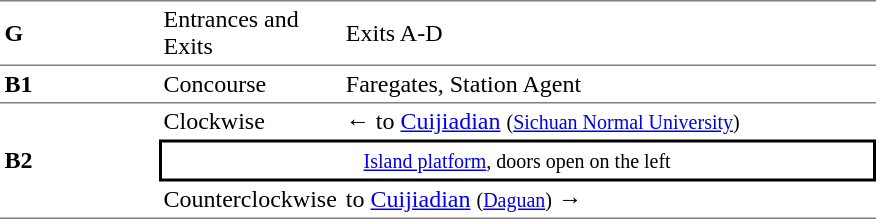<table cellspacing=0 cellpadding=3>
<tr>
<td style="border-top:solid 1px gray;border-bottom:solid 1px gray;" width=100><strong>G</strong></td>
<td style="border-top:solid 1px gray;border-bottom:solid 1px gray;" width=100>Entrances and Exits</td>
<td style="border-top:solid 1px gray;border-bottom:solid 1px gray;" width=350>Exits A-D</td>
</tr>
<tr>
<td style="border-top:solid 0px gray;border-bottom:solid 1px gray;" width=100><strong>B1</strong></td>
<td style="border-top:solid 0px gray;border-bottom:solid 1px gray;" width=100>Concourse</td>
<td style="border-top:solid 0px gray;border-bottom:solid 1px gray;" width=350>Faregates, Station Agent</td>
</tr>
<tr>
<td style="border-bottom:solid 1px gray;" rowspan=3><strong>B2</strong></td>
<td>Clockwise</td>
<td>←  to <a href='#'>Cuijiadian</a> <small>(<a href='#'>Sichuan Normal University</a>)</small></td>
</tr>
<tr>
<td style="border-right:solid 2px black;border-left:solid 2px black;border-top:solid 2px black;border-bottom:solid 2px black;text-align:center;" colspan=2><small><a href='#'>Island platform</a>, doors open on the left</small></td>
</tr>
<tr>
<td style="border-bottom:solid 1px gray;">Counterclockwise</td>
<td style="border-bottom:solid 1px gray;">  to <a href='#'>Cuijiadian</a> <small>(<a href='#'>Daguan</a>)</small> →</td>
</tr>
</table>
